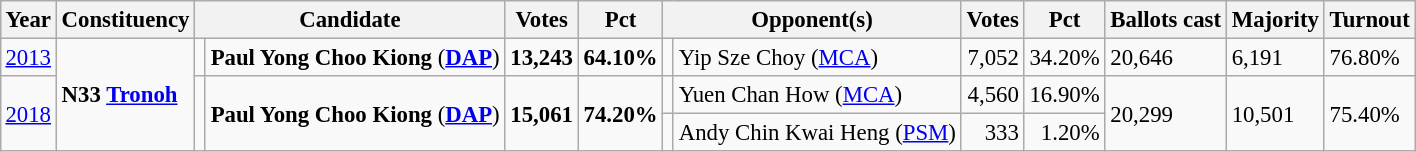<table class="wikitable" style="margin:0.5em ; font-size:95%">
<tr>
<th>Year</th>
<th>Constituency</th>
<th colspan="2">Candidate</th>
<th>Votes</th>
<th>Pct</th>
<th colspan=2>Opponent(s)</th>
<th>Votes</th>
<th>Pct</th>
<th>Ballots cast</th>
<th>Majority</th>
<th>Turnout</th>
</tr>
<tr>
<td><a href='#'>2013</a></td>
<td rowspan="3"><strong>N33 <a href='#'>Tronoh</a></strong></td>
<td></td>
<td><strong>Paul Yong Choo Kiong</strong> (<a href='#'><strong>DAP</strong></a>)</td>
<td align="right"><strong>13,243</strong></td>
<td><strong>64.10%</strong></td>
<td></td>
<td>Yip Sze Choy (<a href='#'>MCA</a>)</td>
<td align="right">7,052</td>
<td>34.20%</td>
<td>20,646</td>
<td>6,191</td>
<td>76.80%</td>
</tr>
<tr>
<td rowspan=2><a href='#'>2018</a></td>
<td rowspan=2 ></td>
<td rowspan=2><strong>Paul Yong Choo Kiong</strong> (<a href='#'><strong>DAP</strong></a>)</td>
<td rowspan=2 align="right"><strong>15,061</strong></td>
<td rowspan=2><strong>74.20%</strong></td>
<td></td>
<td>Yuen Chan How (<a href='#'>MCA</a>)</td>
<td align="right">4,560</td>
<td>16.90%</td>
<td rowspan=2>20,299</td>
<td rowspan=2>10,501</td>
<td rowspan=2>75.40%</td>
</tr>
<tr>
<td></td>
<td>Andy Chin Kwai Heng (<a href='#'>PSM</a>)</td>
<td align="right">333</td>
<td align="right">1.20%</td>
</tr>
</table>
